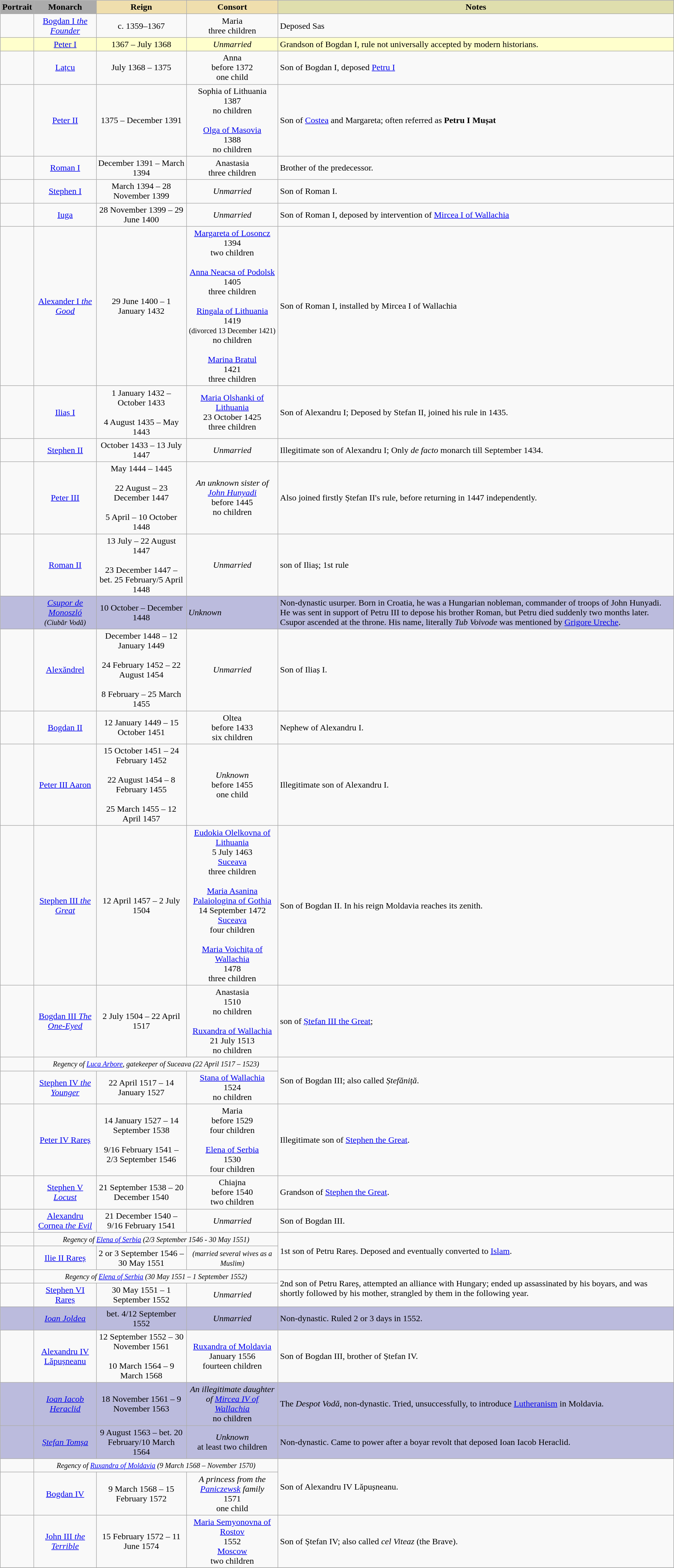<table class="wikitable sortable">
<tr>
<th style="background:#ababab;">Portrait</th>
<th style="background:#ababab;">Monarch</th>
<th style=background:#efdead;>Reign</th>
<th style=background:#efdead;>Consort</th>
<th style=background:#dfdead;>Notes</th>
</tr>
<tr>
<td></td>
<td align="center"><a href='#'>Bogdan I <em>the Founder</em></a></td>
<td align="center">c. 1359–1367</td>
<td align="center">Maria<br>three children</td>
<td>Deposed Sas</td>
</tr>
<tr bgcolor=#ffc>
<td></td>
<td align="center"><a href='#'>Peter I</a></td>
<td align="center">1367 – July 1368</td>
<td align="center"><em>Unmarried</em></td>
<td>Grandson of Bogdan I, rule not universally accepted by modern historians.</td>
</tr>
<tr>
<td></td>
<td align="center"><a href='#'>Lațcu</a></td>
<td align="center">July 1368 – 1375</td>
<td align="center">Anna<br>before 1372<br>one child</td>
<td>Son of Bogdan I, deposed <a href='#'>Petru I</a></td>
</tr>
<tr>
<td></td>
<td align="center"><a href='#'>Peter II</a></td>
<td align="center">1375 – December 1391</td>
<td align="center">Sophia of Lithuania<br>1387<br>no children<br><br><a href='#'>Olga of Masovia</a><br>1388<br>no children</td>
<td>Son of <a href='#'>Costea</a> and Margareta; often referred as <strong>Petru I Mușat</strong></td>
</tr>
<tr>
<td></td>
<td align="center"><a href='#'>Roman I</a></td>
<td align="center">December 1391 – March 1394</td>
<td align="center">Anastasia<br>three children</td>
<td>Brother of the predecessor.</td>
</tr>
<tr>
<td></td>
<td align="center"><a href='#'>Stephen I</a></td>
<td align="center">March 1394 – 28 November 1399</td>
<td align="center"><em>Unmarried</em></td>
<td>Son of Roman I.</td>
</tr>
<tr>
<td></td>
<td align="center"><a href='#'>Iuga</a></td>
<td align="center">28 November 1399 – 29 June 1400</td>
<td align="center"><em>Unmarried</em></td>
<td>Son of Roman I, deposed by intervention of <a href='#'>Mircea I of Wallachia</a></td>
</tr>
<tr>
<td></td>
<td align="center"><a href='#'>Alexander I <em>the Good</em></a></td>
<td align="center">29 June 1400 – 1 January 1432</td>
<td align="center"><a href='#'>Margareta of Losoncz</a><br>1394<br>two children<br><br> <a href='#'>Anna Neacsa of Podolsk</a><br>1405<br>three children<br><br><a href='#'>Ringala of Lithuania</a><br>1419<br><small>(divorced 13 December 1421)</small><br>no children<br><br><a href='#'>Marina Bratul</a><br>1421<br>three children</td>
<td>Son of Roman I, installed by Mircea I of Wallachia</td>
</tr>
<tr>
<td></td>
<td align="center"><a href='#'>Iliaș I</a></td>
<td align="center">1 January 1432 – October 1433<br><br>4 August 1435 – May 1443</td>
<td align="center"><a href='#'>Maria Olshanki of Lithuania</a><br>23 October 1425<br>three children</td>
<td>Son of Alexandru I; Deposed by Stefan II, joined his rule in 1435.</td>
</tr>
<tr>
<td></td>
<td align="center"><a href='#'>Stephen II</a></td>
<td align="center">October 1433 – 13 July 1447</td>
<td align="center"><em>Unmarried</em></td>
<td>Illegitimate son of Alexandru I; Only  <em>de facto</em> monarch till September 1434.</td>
</tr>
<tr>
<td></td>
<td align="center"><a href='#'>Peter III</a></td>
<td align="center">May 1444 – 1445<br><br>22 August – 23 December 1447<br><br>5 April – 10 October 1448</td>
<td align="center"><em>An unknown sister of <a href='#'>John Hunyadi</a></em><br>before 1445<br>no children</td>
<td>Also joined firstly Ștefan II's rule, before returning in 1447 independently.</td>
</tr>
<tr>
<td></td>
<td align="center"><a href='#'>Roman II</a></td>
<td align="center">13 July – 22 August 1447<br><br> 23 December 1447 – bet. 25 February/5 April 1448</td>
<td align="center"><em>Unmarried</em></td>
<td>son of Iliaș; 1st rule</td>
</tr>
<tr bgcolor=#bbd>
<td></td>
<td align="center"><em><a href='#'>Csupor de Monoszló</a></em><br><small><em>(Ciubăr Vodă)</em></small></td>
<td align="center">10 October – December 1448</td>
<td><em>Unknown</em></td>
<td>Non-dynastic usurper. Born in Croatia, he was a Hungarian nobleman, commander of troops of John Hunyadi. He was sent in support of Petru III to depose his brother Roman, but Petru died suddenly two months later. Csupor ascended at the throne. His name, literally <em>Tub Voivode</em> was mentioned by <a href='#'>Grigore Ureche</a>.</td>
</tr>
<tr>
<td></td>
<td align="center"><a href='#'>Alexăndrel</a></td>
<td align="center">December 1448 – 12 January 1449<br><br>24 February 1452 – 22 August 1454<br><br>8 February – 25 March 1455</td>
<td align="center"><em>Unmarried</em></td>
<td>Son of Iliaș I.</td>
</tr>
<tr>
<td></td>
<td align="center"><a href='#'>Bogdan II</a></td>
<td align="center">12 January 1449 – 15 October 1451</td>
<td align="center">Oltea<br>before 1433<br>six children</td>
<td>Nephew of Alexandru I.</td>
</tr>
<tr>
<td></td>
<td align="center"><a href='#'>Peter III Aaron</a></td>
<td align="center">15 October 1451 – 24 February 1452<br><br>22 August 1454 – 8 February 1455<br><br>25 March 1455 – 12 April 1457</td>
<td align="center"><em>Unknown</em><br>before 1455<br>one child</td>
<td>Illegitimate son of Alexandru I.</td>
</tr>
<tr>
<td></td>
<td align="center"><a href='#'>Stephen III <em>the Great</em></a></td>
<td align="center">12 April 1457 – 2 July 1504</td>
<td align="center"><a href='#'> Eudokia Olelkovna of Lithuania</a><br>5 July 1463<br><a href='#'>Suceava</a><br>three children<br><br><a href='#'>Maria Asanina Palaiologina of Gothia</a><br>14 September 1472<br><a href='#'>Suceava</a><br>four children<br><br><a href='#'>Maria Voichița of Wallachia</a><br>1478<br>three children</td>
<td>Son of Bogdan II. In his reign Moldavia reaches its zenith.</td>
</tr>
<tr>
<td></td>
<td align="center"><a href='#'>Bogdan III <em>The One-Eyed</em></a></td>
<td align="center">2 July 1504 – 22 April 1517</td>
<td align="center">Anastasia<br>1510<br>no children<br><br><a href='#'>Ruxandra of Wallachia</a><br>21 July 1513<br>no children</td>
<td>son of <a href='#'>Ștefan III the Great</a>;</td>
</tr>
<tr>
<td></td>
<td colspan="3" align="center"><small><em>Regency of <a href='#'>Luca Arbore</a>, gatekeeper of Suceava (22 April 1517 – 1523)</em></small></td>
<td rowspan="2">Son of Bogdan III; also called <em>Ștefăniță</em>.</td>
</tr>
<tr>
<td></td>
<td align="center"><a href='#'>Stephen IV <em>the Younger</em></a></td>
<td align="center">22 April 1517 – 14 January 1527</td>
<td align="center"><a href='#'>Stana of Wallachia</a><br>1524<br>no children</td>
</tr>
<tr>
<td></td>
<td align="center"><a href='#'>Peter IV Rareș</a></td>
<td align="center">14 January 1527 – 14 September 1538<br><br>9/16 February 1541 – 2/3 September 1546</td>
<td align="center">Maria<br>before 1529<br>four children<br><br><a href='#'>Elena of Serbia</a><br>1530<br>four children</td>
<td>Illegitimate son of <a href='#'>Stephen the Great</a>.</td>
</tr>
<tr>
<td></td>
<td align="center"><a href='#'>Stephen V <em>Locust</em></a></td>
<td align="center">21 September 1538 – 20 December 1540</td>
<td align="center">Chiajna<br>before 1540<br>two children</td>
<td>Grandson of <a href='#'>Stephen the Great</a>.</td>
</tr>
<tr>
<td></td>
<td align="center"><a href='#'>Alexandru Cornea <em>the Evil</em></a></td>
<td align="center">21 December 1540 – 9/16 February 1541</td>
<td align="center"><em>Unmarried</em></td>
<td>Son of Bogdan III.</td>
</tr>
<tr>
<td></td>
<td colspan="3" align="center"><small><em>Regency of <a href='#'>Elena of Serbia</a> (2/3 September 1546 - 30 May 1551)</em></small></td>
<td rowspan="2">1st son of Petru Rareș. Deposed and eventually converted to <a href='#'>Islam</a>.</td>
</tr>
<tr>
<td></td>
<td align="center"><a href='#'>Ilie II Rareș</a></td>
<td align="center">2 or 3 September 1546 – 30 May 1551</td>
<td align="center"><small><em>(married several wives as a Muslim)</em></small></td>
</tr>
<tr>
<td></td>
<td colspan="3" align="center"><small><em>Regency of <a href='#'>Elena of Serbia</a> (30 May 1551 – 1 September 1552)</em></small></td>
<td rowspan="2">2nd son of Petru Rareș, attempted an alliance with Hungary; ended up assassinated by his boyars, and was shortly followed by his mother, strangled by them in the following year.</td>
</tr>
<tr>
<td></td>
<td align="center"><a href='#'>Stephen VI Rareș</a></td>
<td align="center">30 May 1551 – 1 September 1552</td>
<td align="center"><em>Unmarried</em></td>
</tr>
<tr bgcolor=#bbd>
<td></td>
<td align="center"><em><a href='#'>Ioan Joldea</a></em></td>
<td align="center">bet. 4/12 September 1552</td>
<td align="center"><em>Unmarried</em></td>
<td>Non-dynastic. Ruled 2 or 3 days in 1552.</td>
</tr>
<tr>
<td></td>
<td align="center"><a href='#'>Alexandru IV Lăpușneanu</a></td>
<td align="center">12 September 1552 – 30 November 1561 <br><br> 10 March 1564 – 9 March 1568</td>
<td align="center"><a href='#'>Ruxandra of Moldavia</a><br>January 1556<br>fourteen children</td>
<td>Son of Bogdan III, brother of Ștefan IV.</td>
</tr>
<tr bgcolor=#bbd>
<td></td>
<td align="center"><em><a href='#'>Ioan Iacob Heraclid</a></em></td>
<td align="center">18 November 1561 – 9 November 1563</td>
<td align="center"><em>An illegitimate daughter of <a href='#'>Mircea IV of Wallachia</a></em><br>no children</td>
<td>The <em>Despot Vodă</em>, non-dynastic. Tried, unsuccessfully, to introduce <a href='#'>Lutheranism</a> in Moldavia.</td>
</tr>
<tr bgcolor=#bbd>
<td></td>
<td align="center"><em><a href='#'>Ștefan Tomșa</a></em></td>
<td align="center">9 August 1563 – bet. 20 February/10 March 1564</td>
<td align="center"><em>Unknown</em><br>at least two children</td>
<td>Non-dynastic. Came to power after a boyar revolt that deposed Ioan Iacob Heraclid.</td>
</tr>
<tr>
<td></td>
<td colspan="3" align="center"><small><em>Regency of <a href='#'>Ruxandra of Moldavia</a> (9 March 1568 – November 1570)</em></small></td>
<td rowspan="2">Son of Alexandru IV Lăpușneanu.</td>
</tr>
<tr>
<td></td>
<td align="center"><a href='#'>Bogdan IV</a></td>
<td align="center">9 March 1568 – 15 February 1572</td>
<td align="center"><em>A princess from the <a href='#'>Paniczewsk</a> family</em><br>1571<br>one child</td>
</tr>
<tr>
<td></td>
<td align="center"><a href='#'>John III <em>the Terrible</em></a></td>
<td align="center">15 February 1572 – 11 June 1574</td>
<td align="center"><a href='#'>Maria Semyonovna of Rostov</a><br>1552<br><a href='#'>Moscow</a><br>two children</td>
<td>Son of Ștefan IV; also called <em>cel Viteaz</em> (the Brave).</td>
</tr>
<tr>
</tr>
</table>
